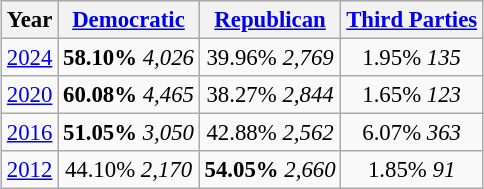<table class="wikitable"  style="float:center; margin:1em; font-size:95%;">
<tr style="background:lightgrey;">
<th>Year</th>
<th><a href='#'>Democratic</a></th>
<th><a href='#'>Republican</a></th>
<th><a href='#'>Third Parties</a></th>
</tr>
<tr>
<td align="center" ><a href='#'>2024</a></td>
<td align="center" ><strong>58.10%</strong> <em>4,026</em></td>
<td align="center" >39.96% <em>2,769</em></td>
<td align="center" >1.95% <em>135</em></td>
</tr>
<tr>
<td align="center" ><a href='#'>2020</a></td>
<td align="center" ><strong>60.08%</strong> <em>4,465</em></td>
<td align="center" >38.27% <em>2,844</em></td>
<td align="center" >1.65% <em>123</em></td>
</tr>
<tr>
<td align="center" ><a href='#'>2016</a></td>
<td align="center" ><strong>51.05%</strong> <em>3,050</em></td>
<td align="center" >42.88% <em>2,562</em></td>
<td align="center" >6.07% <em>363</em></td>
</tr>
<tr>
<td align="center" ><a href='#'>2012</a></td>
<td align="center" >44.10% <em>2,170</em></td>
<td align="center" ><strong>54.05%</strong> <em>2,660</em></td>
<td align="center" >1.85% <em>91</em></td>
</tr>
</table>
